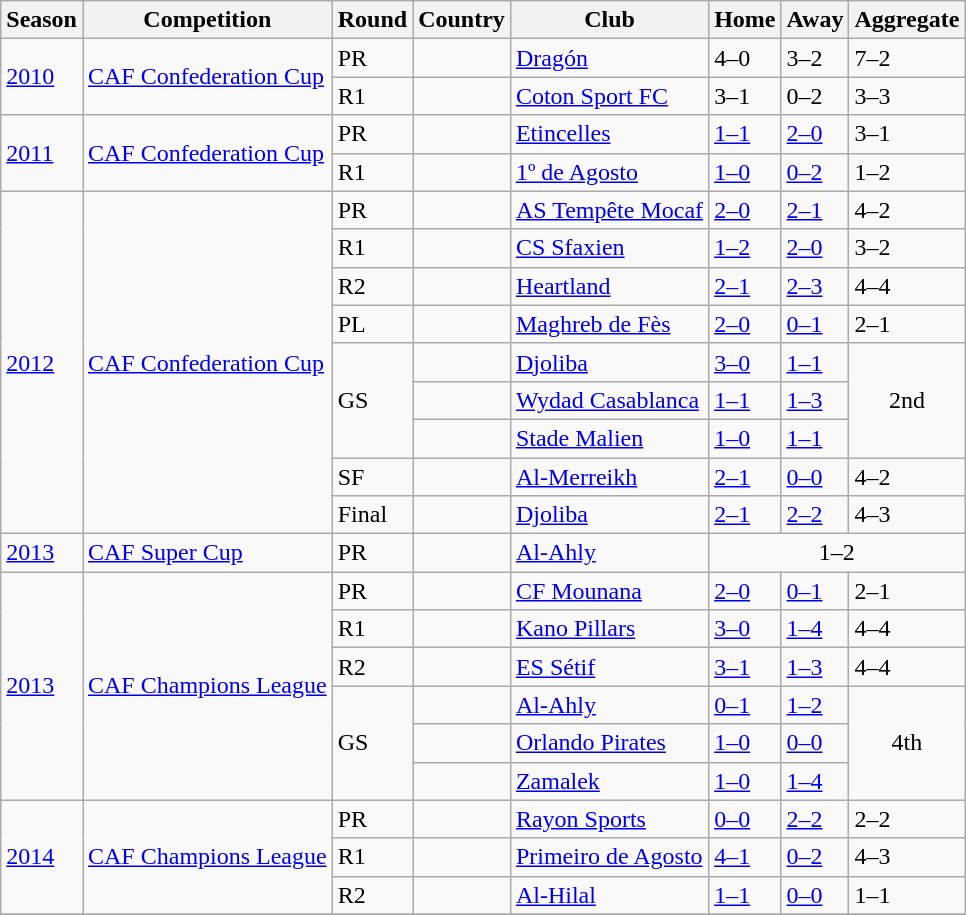<table class="wikitable">
<tr>
<th>Season</th>
<th>Competition</th>
<th>Round</th>
<th>Country</th>
<th>Club</th>
<th>Home</th>
<th>Away</th>
<th>Aggregate</th>
</tr>
<tr>
<td rowspan="2"><a href='#'>2010</a></td>
<td rowspan="2"><a href='#'>CAF Confederation Cup</a></td>
<td>PR</td>
<td></td>
<td><a href='#'>Dragón</a></td>
<td>4–0</td>
<td>3–2</td>
<td>7–2</td>
</tr>
<tr>
<td>R1</td>
<td></td>
<td><a href='#'>Coton Sport FC</a></td>
<td>3–1</td>
<td>0–2</td>
<td>3–3</td>
</tr>
<tr>
<td rowspan="2"><a href='#'>2011</a></td>
<td rowspan="2"><a href='#'>CAF Confederation Cup</a></td>
<td>PR</td>
<td></td>
<td><a href='#'>Etincelles</a></td>
<td><a href='#'>1–1</a></td>
<td><a href='#'>2–0</a></td>
<td>3–1</td>
</tr>
<tr>
<td>R1</td>
<td></td>
<td><a href='#'>1º de Agosto</a></td>
<td><a href='#'>1–0</a></td>
<td><a href='#'>0–2</a></td>
<td>1–2</td>
</tr>
<tr>
<td rowspan="9"><a href='#'>2012</a></td>
<td rowspan="9"><a href='#'>CAF Confederation Cup</a></td>
<td>PR</td>
<td></td>
<td><a href='#'>AS Tempête Mocaf</a></td>
<td><a href='#'>2–0</a></td>
<td><a href='#'>2–1</a></td>
<td>4–2</td>
</tr>
<tr>
<td>R1</td>
<td></td>
<td><a href='#'>CS Sfaxien</a></td>
<td><a href='#'>1–2</a></td>
<td><a href='#'>2–0</a></td>
<td>3–2</td>
</tr>
<tr>
<td>R2</td>
<td></td>
<td><a href='#'>Heartland</a></td>
<td><a href='#'>2–1</a></td>
<td><a href='#'>2–3</a></td>
<td>4–4</td>
</tr>
<tr>
<td>PL</td>
<td></td>
<td><a href='#'>Maghreb de Fès</a></td>
<td><a href='#'>2–0</a></td>
<td><a href='#'>0–1</a></td>
<td>2–1</td>
</tr>
<tr>
<td rowspan="3">GS</td>
<td></td>
<td><a href='#'>Djoliba</a></td>
<td><a href='#'>3–0</a></td>
<td><a href='#'>1–1</a></td>
<td rowspan="3" align=center>2nd</td>
</tr>
<tr>
<td></td>
<td><a href='#'>Wydad Casablanca</a></td>
<td><a href='#'>1–1</a></td>
<td><a href='#'>1–3</a></td>
</tr>
<tr>
<td></td>
<td><a href='#'>Stade Malien</a></td>
<td><a href='#'>1–0</a></td>
<td><a href='#'>1–1</a></td>
</tr>
<tr>
<td>SF</td>
<td></td>
<td><a href='#'>Al-Merreikh</a></td>
<td><a href='#'>2–1</a></td>
<td><a href='#'>0–0</a></td>
<td>4–2</td>
</tr>
<tr>
<td>Final</td>
<td></td>
<td><a href='#'>Djoliba</a></td>
<td><a href='#'>2–1</a></td>
<td><a href='#'>2–2</a></td>
<td>4–3</td>
</tr>
<tr>
<td><a href='#'>2013</a></td>
<td><a href='#'>CAF Super Cup</a></td>
<td>PR</td>
<td></td>
<td><a href='#'>Al-Ahly</a></td>
<td colspan="3" align=center>1–2</td>
</tr>
<tr>
<td rowspan="6"><a href='#'>2013</a></td>
<td rowspan="6"><a href='#'>CAF Champions League</a></td>
<td>PR</td>
<td></td>
<td><a href='#'>CF Mounana</a></td>
<td><a href='#'>2–0</a></td>
<td><a href='#'>0–1</a></td>
<td>2–1</td>
</tr>
<tr>
<td>R1</td>
<td></td>
<td><a href='#'>Kano Pillars</a></td>
<td><a href='#'>3–0</a></td>
<td><a href='#'>1–4</a></td>
<td>4–4</td>
</tr>
<tr>
<td>R2</td>
<td></td>
<td><a href='#'>ES Sétif</a></td>
<td><a href='#'>3–1</a></td>
<td><a href='#'>1–3</a></td>
<td>4–4</td>
</tr>
<tr>
<td rowspan="3">GS</td>
<td></td>
<td><a href='#'>Al-Ahly</a></td>
<td><a href='#'>0–1</a></td>
<td><a href='#'>1–2</a></td>
<td rowspan="3" align=center>4th</td>
</tr>
<tr>
<td></td>
<td><a href='#'>Orlando Pirates</a></td>
<td><a href='#'>1–0</a></td>
<td><a href='#'>0–0</a></td>
</tr>
<tr>
<td></td>
<td><a href='#'>Zamalek</a></td>
<td><a href='#'>1–0</a></td>
<td><a href='#'>1–4</a></td>
</tr>
<tr>
<td rowspan="3"><a href='#'>2014</a></td>
<td rowspan="3"><a href='#'>CAF Champions League</a></td>
<td>PR</td>
<td></td>
<td><a href='#'>Rayon Sports</a></td>
<td><a href='#'>0–0</a></td>
<td><a href='#'>2–2</a></td>
<td>2–2</td>
</tr>
<tr>
<td>R1</td>
<td></td>
<td><a href='#'>Primeiro de Agosto</a></td>
<td><a href='#'>4–1</a></td>
<td><a href='#'>0–2</a></td>
<td>4–3</td>
</tr>
<tr>
<td>R2</td>
<td></td>
<td><a href='#'>Al-Hilal</a></td>
<td><a href='#'>1–1</a></td>
<td><a href='#'>0–0</a></td>
<td>1–1</td>
</tr>
<tr>
</tr>
</table>
